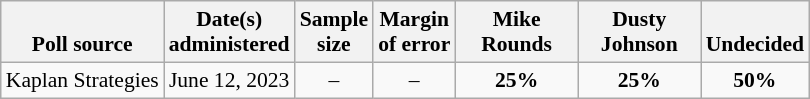<table class="wikitable" style="font-size:90%;text-align:center;">
<tr style="vertical-align:bottom">
<th>Poll source</th>
<th>Date(s)<br>administered</th>
<th>Sample<br>size</th>
<th>Margin<br>of error</th>
<th style="width:75px;">Mike<br>Rounds</th>
<th style="width:75px;">Dusty<br>Johnson</th>
<th>Undecided</th>
</tr>
<tr>
<td style="text-align:left;">Kaplan Strategies</td>
<td>June 12, 2023</td>
<td>–</td>
<td>–</td>
<td><strong>25%</strong></td>
<td><strong>25%</strong></td>
<td><strong>50%</strong></td>
</tr>
</table>
